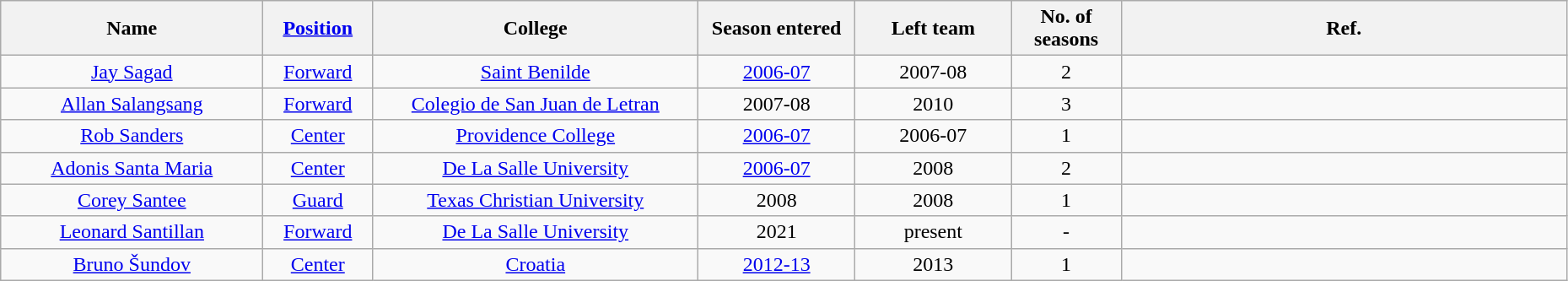<table class="wikitable sortable" style="text-align:center" width="98%">
<tr>
<th style="width:200px;">Name</th>
<th style="width:7%;"><a href='#'>Position</a></th>
<th style="width:250px;">College</th>
<th style="width:10%;">Season entered</th>
<th style="width:10%;">Left team</th>
<th style="width:7%;">No. of seasons</th>
<th class=unsortable>Ref.</th>
</tr>
<tr>
<td><a href='#'>Jay Sagad</a></td>
<td><a href='#'>Forward</a></td>
<td><a href='#'>Saint Benilde</a></td>
<td><a href='#'>2006-07</a></td>
<td>2007-08</td>
<td>2</td>
<td></td>
</tr>
<tr>
<td><a href='#'>Allan Salangsang</a></td>
<td><a href='#'>Forward</a></td>
<td><a href='#'>Colegio de San Juan de Letran</a></td>
<td>2007-08</td>
<td>2010</td>
<td>3</td>
<td></td>
</tr>
<tr>
<td><a href='#'>Rob Sanders</a></td>
<td><a href='#'>Center</a></td>
<td><a href='#'>Providence College</a></td>
<td><a href='#'>2006-07</a></td>
<td>2006-07</td>
<td>1</td>
<td></td>
</tr>
<tr>
<td><a href='#'>Adonis Santa Maria</a></td>
<td><a href='#'>Center</a></td>
<td><a href='#'>De La Salle University</a></td>
<td><a href='#'>2006-07</a></td>
<td>2008</td>
<td>2</td>
<td></td>
</tr>
<tr>
<td><a href='#'>Corey Santee</a></td>
<td><a href='#'>Guard</a></td>
<td><a href='#'>Texas Christian University</a></td>
<td>2008</td>
<td>2008</td>
<td>1</td>
<td></td>
</tr>
<tr>
<td><a href='#'>Leonard Santillan</a></td>
<td><a href='#'>Forward</a></td>
<td><a href='#'>De La Salle University</a></td>
<td>2021</td>
<td>present</td>
<td>-</td>
<td></td>
</tr>
<tr>
<td><a href='#'>Bruno Šundov</a></td>
<td><a href='#'>Center</a></td>
<td><a href='#'>Croatia</a></td>
<td><a href='#'>2012-13</a></td>
<td>2013</td>
<td>1</td>
<td></td>
</tr>
</table>
